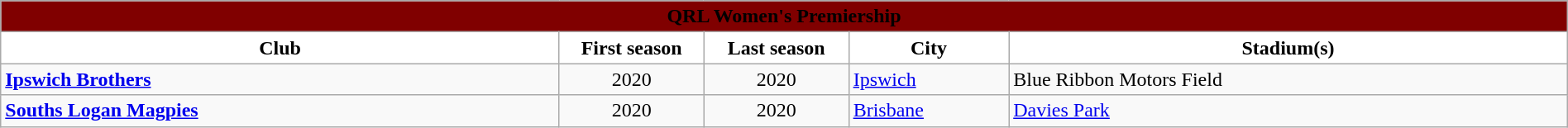<table class="wikitable" style="width: 100%">
<tr>
<td style="background:maroon; text-align:center;" colspan="7"><strong><span>QRL Women's Premiership</span></strong></td>
</tr>
<tr>
<th style="background:white; width:10%">Club</th>
<th style="background:white; width:02%">First season</th>
<th style="background:white; width:02%">Last season</th>
<th style="background:white; width:02%">City</th>
<th style="background:white; width:10%">Stadium(s)</th>
</tr>
<tr>
<td> <strong><a href='#'>Ipswich Brothers</a></strong></td>
<td align=center>2020</td>
<td align=center>2020</td>
<td><a href='#'>Ipswich</a></td>
<td>Blue Ribbon Motors Field</td>
</tr>
<tr>
<td> <strong><a href='#'>Souths Logan Magpies</a></strong></td>
<td align=center>2020</td>
<td align=center>2020</td>
<td><a href='#'>Brisbane</a></td>
<td><a href='#'>Davies Park</a></td>
</tr>
</table>
